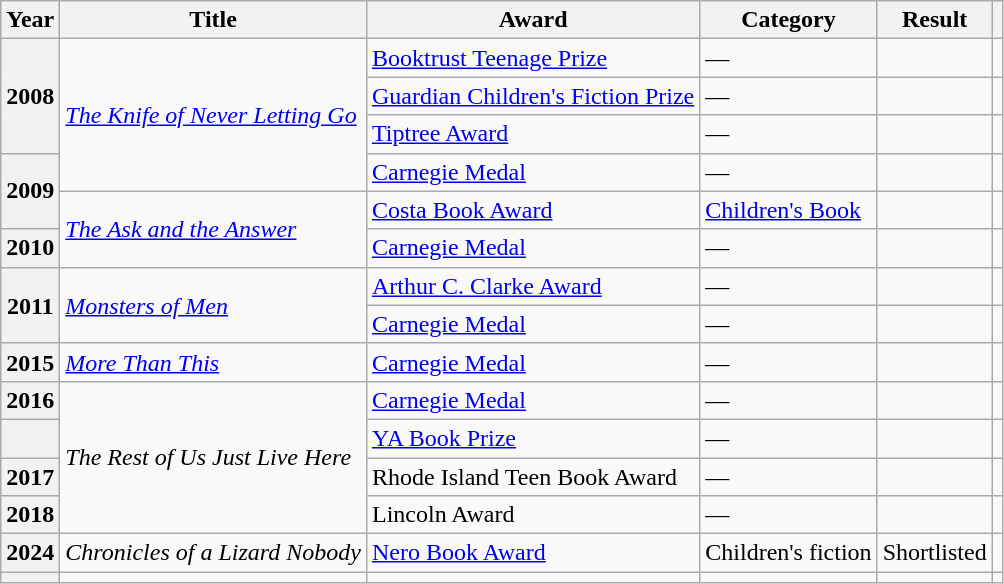<table class="wikitable sortable">
<tr>
<th>Year</th>
<th>Title</th>
<th>Award</th>
<th>Category</th>
<th>Result</th>
<th></th>
</tr>
<tr>
<th rowspan="3">2008</th>
<td rowspan="4"><em><a href='#'>The Knife of Never Letting Go</a></em></td>
<td><a href='#'>Booktrust Teenage Prize</a></td>
<td>—</td>
<td></td>
<td></td>
</tr>
<tr>
<td><a href='#'>Guardian Children's Fiction Prize</a></td>
<td>—</td>
<td></td>
<td></td>
</tr>
<tr>
<td><a href='#'>Tiptree Award</a></td>
<td>—</td>
<td></td>
<td></td>
</tr>
<tr>
<th rowspan="2">2009</th>
<td><a href='#'>Carnegie Medal</a></td>
<td>—</td>
<td></td>
<td></td>
</tr>
<tr>
<td rowspan="2"><em><a href='#'>The Ask and the Answer</a></em></td>
<td><a href='#'>Costa Book Award</a></td>
<td><a href='#'>Children's Book</a></td>
<td></td>
<td></td>
</tr>
<tr>
<th>2010</th>
<td><a href='#'>Carnegie Medal</a></td>
<td>—</td>
<td></td>
<td></td>
</tr>
<tr>
<th rowspan="2">2011</th>
<td rowspan="2"><em><a href='#'>Monsters of Men</a></em></td>
<td><a href='#'>Arthur C. Clarke Award</a></td>
<td>—</td>
<td></td>
<td></td>
</tr>
<tr>
<td><a href='#'>Carnegie Medal</a></td>
<td>—</td>
<td></td>
<td></td>
</tr>
<tr>
<th>2015</th>
<td><em><a href='#'>More Than This</a></em></td>
<td><a href='#'>Carnegie Medal</a></td>
<td>—</td>
<td></td>
<td></td>
</tr>
<tr>
<th>2016</th>
<td rowspan="4"><em>The Rest of Us Just Live Here</em></td>
<td><a href='#'>Carnegie Medal</a></td>
<td>—</td>
<td></td>
<td></td>
</tr>
<tr>
<th></th>
<td><a href='#'>YA Book Prize</a></td>
<td>—</td>
<td></td>
<td></td>
</tr>
<tr>
<th>2017</th>
<td>Rhode Island Teen Book Award</td>
<td>—</td>
<td></td>
<td></td>
</tr>
<tr>
<th>2018</th>
<td>Lincoln Award</td>
<td>—</td>
<td></td>
<td></td>
</tr>
<tr>
<th>2024</th>
<td><em>Chronicles of a Lizard Nobody</em></td>
<td><a href='#'>Nero Book Award</a></td>
<td>Children's fiction</td>
<td>Shortlisted</td>
<td></td>
</tr>
<tr>
<th></th>
<td></td>
<td></td>
<td></td>
<td></td>
<td></td>
</tr>
</table>
